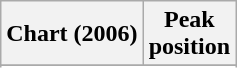<table class="wikitable sortable" border="1">
<tr>
<th>Chart (2006)</th>
<th>Peak<br>position</th>
</tr>
<tr>
</tr>
<tr>
</tr>
<tr>
</tr>
</table>
